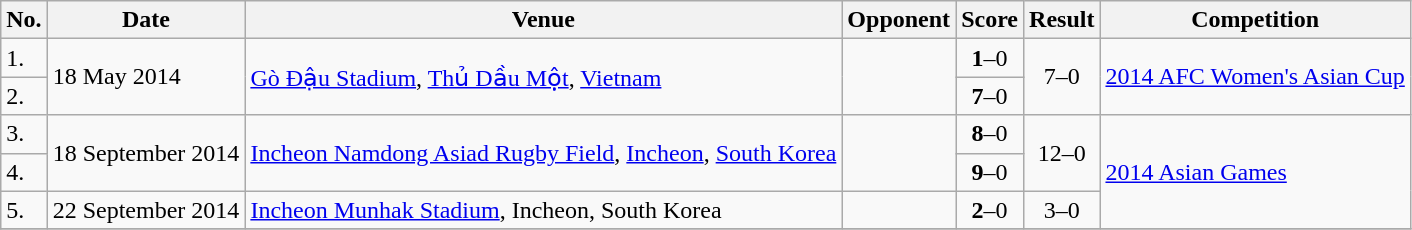<table class="wikitable">
<tr>
<th>No.</th>
<th>Date</th>
<th>Venue</th>
<th>Opponent</th>
<th>Score</th>
<th>Result</th>
<th>Competition</th>
</tr>
<tr>
<td>1.</td>
<td rowspan=2>18 May 2014</td>
<td rowspan=2><a href='#'>Gò Đậu Stadium</a>, <a href='#'>Thủ Dầu Một</a>, <a href='#'>Vietnam</a></td>
<td rowspan=2></td>
<td align=center><strong>1</strong>–0</td>
<td rowspan=2 align=center>7–0</td>
<td rowspan=2><a href='#'>2014 AFC Women's Asian Cup</a></td>
</tr>
<tr>
<td>2.</td>
<td align=center><strong>7</strong>–0</td>
</tr>
<tr>
<td>3.</td>
<td rowspan=2>18 September 2014</td>
<td rowspan=2><a href='#'>Incheon Namdong Asiad Rugby Field</a>, <a href='#'>Incheon</a>, <a href='#'>South Korea</a></td>
<td rowspan=2></td>
<td align=center><strong>8</strong>–0</td>
<td rowspan=2 align=center>12–0</td>
<td rowspan=3><a href='#'>2014 Asian Games</a></td>
</tr>
<tr>
<td>4.</td>
<td align=center><strong>9</strong>–0</td>
</tr>
<tr>
<td>5.</td>
<td>22 September 2014</td>
<td><a href='#'>Incheon Munhak Stadium</a>, Incheon, South Korea</td>
<td></td>
<td align=center><strong>2</strong>–0</td>
<td align=center>3–0</td>
</tr>
<tr>
</tr>
</table>
